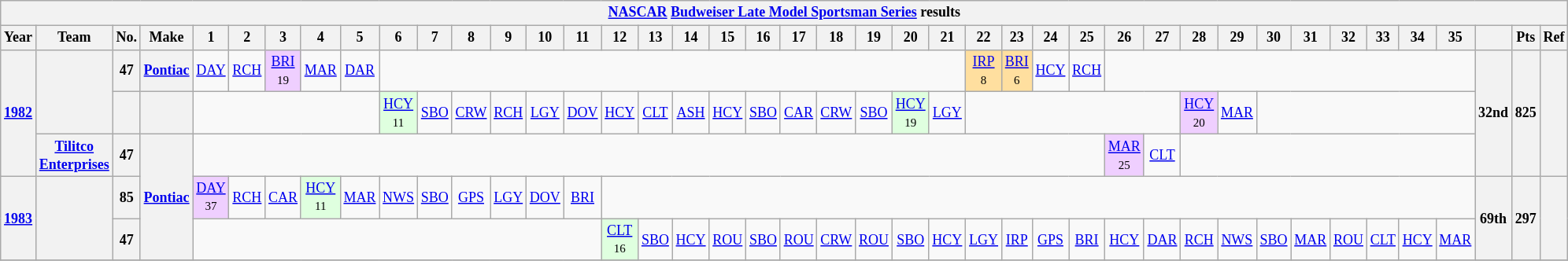<table class="wikitable" style="text-align:center; font-size:75%">
<tr>
<th colspan=42><a href='#'>NASCAR</a> <a href='#'>Budweiser Late Model Sportsman Series</a> results</th>
</tr>
<tr>
<th>Year</th>
<th>Team</th>
<th>No.</th>
<th>Make</th>
<th>1</th>
<th>2</th>
<th>3</th>
<th>4</th>
<th>5</th>
<th>6</th>
<th>7</th>
<th>8</th>
<th>9</th>
<th>10</th>
<th>11</th>
<th>12</th>
<th>13</th>
<th>14</th>
<th>15</th>
<th>16</th>
<th>17</th>
<th>18</th>
<th>19</th>
<th>20</th>
<th>21</th>
<th>22</th>
<th>23</th>
<th>24</th>
<th>25</th>
<th>26</th>
<th>27</th>
<th>28</th>
<th>29</th>
<th>30</th>
<th>31</th>
<th>32</th>
<th>33</th>
<th>34</th>
<th>35</th>
<th></th>
<th>Pts</th>
<th>Ref</th>
</tr>
<tr>
<th rowspan=3><a href='#'>1982</a></th>
<th rowspan=2></th>
<th>47</th>
<th><a href='#'>Pontiac</a></th>
<td><a href='#'>DAY</a></td>
<td><a href='#'>RCH</a></td>
<td style="background:#EFCFFF;"><a href='#'>BRI</a><br><small>19</small></td>
<td><a href='#'>MAR</a></td>
<td><a href='#'>DAR</a></td>
<td colspan=16></td>
<td style="background:#FFDF9F;"><a href='#'>IRP</a><br><small>8</small></td>
<td style="background:#FFDF9F;"><a href='#'>BRI</a><br><small>6</small></td>
<td><a href='#'>HCY</a></td>
<td><a href='#'>RCH</a></td>
<td colspan=10></td>
<th rowspan=3>32nd</th>
<th rowspan=3>825</th>
<th rowspan=3></th>
</tr>
<tr>
<th></th>
<th></th>
<td colspan=5></td>
<td style="background:#DFFFDF;"><a href='#'>HCY</a><br><small>11</small></td>
<td><a href='#'>SBO</a></td>
<td><a href='#'>CRW</a></td>
<td><a href='#'>RCH</a></td>
<td><a href='#'>LGY</a></td>
<td><a href='#'>DOV</a></td>
<td><a href='#'>HCY</a></td>
<td><a href='#'>CLT</a></td>
<td><a href='#'>ASH</a></td>
<td><a href='#'>HCY</a></td>
<td><a href='#'>SBO</a></td>
<td><a href='#'>CAR</a></td>
<td><a href='#'>CRW</a></td>
<td><a href='#'>SBO</a></td>
<td style="background:#DFFFDF;"><a href='#'>HCY</a><br><small>19</small></td>
<td><a href='#'>LGY</a></td>
<td colspan=6></td>
<td style="background:#EFCFFF;"><a href='#'>HCY</a><br><small>20</small></td>
<td><a href='#'>MAR</a></td>
<td colspan=6></td>
</tr>
<tr>
<th><a href='#'>Tilitco Enterprises</a></th>
<th>47</th>
<th rowspan=3><a href='#'>Pontiac</a></th>
<td colspan=25></td>
<td style="background:#EFCFFF;"><a href='#'>MAR</a><br><small>25</small></td>
<td><a href='#'>CLT</a></td>
<td colspan=8></td>
</tr>
<tr>
<th rowspan=2><a href='#'>1983</a></th>
<th rowspan=2></th>
<th>85</th>
<td style="background:#EFCFFF;"><a href='#'>DAY</a><br><small>37</small></td>
<td><a href='#'>RCH</a></td>
<td><a href='#'>CAR</a></td>
<td style="background:#DFFFDF;"><a href='#'>HCY</a><br><small>11</small></td>
<td><a href='#'>MAR</a></td>
<td><a href='#'>NWS</a></td>
<td><a href='#'>SBO</a></td>
<td><a href='#'>GPS</a></td>
<td><a href='#'>LGY</a></td>
<td><a href='#'>DOV</a></td>
<td><a href='#'>BRI</a></td>
<td colspan=24></td>
<th rowspan=2>69th</th>
<th rowspan=2>297</th>
<th rowspan=2></th>
</tr>
<tr>
<th>47</th>
<td colspan=11></td>
<td style="background:#DFFFDF;"><a href='#'>CLT</a><br><small>16</small></td>
<td><a href='#'>SBO</a></td>
<td><a href='#'>HCY</a></td>
<td><a href='#'>ROU</a></td>
<td><a href='#'>SBO</a></td>
<td><a href='#'>ROU</a></td>
<td><a href='#'>CRW</a></td>
<td><a href='#'>ROU</a></td>
<td><a href='#'>SBO</a></td>
<td><a href='#'>HCY</a></td>
<td><a href='#'>LGY</a></td>
<td><a href='#'>IRP</a></td>
<td><a href='#'>GPS</a></td>
<td><a href='#'>BRI</a></td>
<td><a href='#'>HCY</a></td>
<td><a href='#'>DAR</a></td>
<td><a href='#'>RCH</a></td>
<td><a href='#'>NWS</a></td>
<td><a href='#'>SBO</a></td>
<td><a href='#'>MAR</a></td>
<td><a href='#'>ROU</a></td>
<td><a href='#'>CLT</a></td>
<td><a href='#'>HCY</a></td>
<td><a href='#'>MAR</a></td>
</tr>
<tr>
</tr>
</table>
